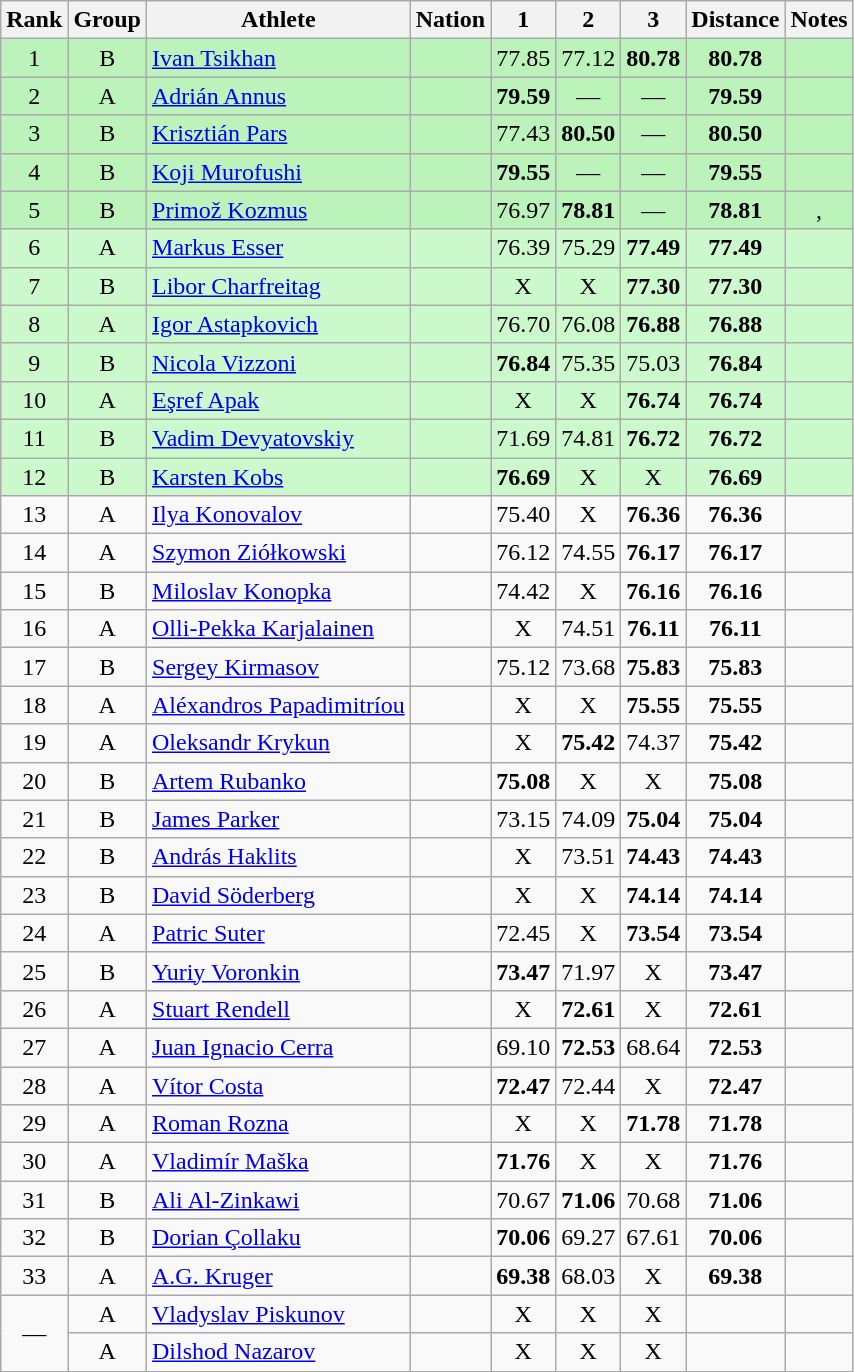<table class="wikitable sortable" style="text-align:center">
<tr>
<th>Rank</th>
<th>Group</th>
<th>Athlete</th>
<th>Nation</th>
<th>1</th>
<th>2</th>
<th>3</th>
<th>Distance</th>
<th>Notes</th>
</tr>
<tr bgcolor=bbf3bb>
<td>1</td>
<td>B</td>
<td align=left><a href='#'>Ivan Tsikhan</a></td>
<td align=left></td>
<td>77.85</td>
<td>77.12</td>
<td><strong>80.78 </strong></td>
<td><strong>80.78 </strong></td>
<td></td>
</tr>
<tr bgcolor=bbf3bb>
<td>2</td>
<td>A</td>
<td align=left><a href='#'>Adrián Annus</a></td>
<td align=left></td>
<td><strong>79.59 </strong></td>
<td data-sort-value=78.00>—</td>
<td data-sort-value=78.00>—</td>
<td><strong>79.59 </strong></td>
<td></td>
</tr>
<tr bgcolor=bbf3bb>
<td>3</td>
<td>B</td>
<td align=left><a href='#'>Krisztián Pars</a></td>
<td align=left></td>
<td>77.43</td>
<td><strong>80.50</strong></td>
<td data-sort-value=78.00>—</td>
<td><strong>80.50 </strong></td>
<td></td>
</tr>
<tr bgcolor=bbf3bb>
<td>4</td>
<td>B</td>
<td align=left><a href='#'>Koji Murofushi</a></td>
<td align=left></td>
<td><strong>79.55 </strong></td>
<td data-sort-value=78.00>—</td>
<td data-sort-value=78.00>—</td>
<td><strong>79.55 </strong></td>
<td></td>
</tr>
<tr bgcolor=bbf3bb>
<td>5</td>
<td>B</td>
<td align=left><a href='#'>Primož Kozmus</a></td>
<td align=left></td>
<td>76.97</td>
<td><strong>78.81 </strong></td>
<td data-sort-value=78.00>—</td>
<td><strong>78.81 </strong></td>
<td>, </td>
</tr>
<tr bgcolor=ccf9cc>
<td>6</td>
<td>A</td>
<td align=left><a href='#'>Markus Esser</a></td>
<td align=left></td>
<td>76.39</td>
<td>75.29</td>
<td><strong>77.49 </strong></td>
<td><strong>77.49 </strong></td>
<td></td>
</tr>
<tr bgcolor=ccf9cc>
<td>7</td>
<td>B</td>
<td align=left><a href='#'>Libor Charfreitag</a></td>
<td align=left></td>
<td data-sort-value=1.00>X</td>
<td data-sort-value=1.00>X</td>
<td><strong>77.30 </strong></td>
<td><strong>77.30 </strong></td>
<td></td>
</tr>
<tr bgcolor=ccf9cc>
<td>8</td>
<td>A</td>
<td align=left><a href='#'>Igor Astapkovich</a></td>
<td align=left></td>
<td>76.70</td>
<td>76.08</td>
<td><strong>76.88 </strong></td>
<td><strong>76.88 </strong></td>
<td></td>
</tr>
<tr bgcolor=ccf9cc>
<td>9</td>
<td>B</td>
<td align=left><a href='#'>Nicola Vizzoni</a></td>
<td align=left></td>
<td><strong>76.84 </strong></td>
<td>75.35</td>
<td>75.03</td>
<td><strong>76.84 </strong></td>
<td></td>
</tr>
<tr bgcolor=ccf9cc>
<td>10</td>
<td>A</td>
<td align=left><a href='#'>Eşref Apak</a></td>
<td align=left></td>
<td data-sort-value=1.00>X</td>
<td data-sort-value=1.00>X</td>
<td><strong>76.74 </strong></td>
<td><strong>76.74 </strong></td>
<td></td>
</tr>
<tr bgcolor=ccf9cc>
<td>11</td>
<td>B</td>
<td align=left><a href='#'>Vadim Devyatovskiy</a></td>
<td align=left></td>
<td>71.69</td>
<td>74.81</td>
<td><strong>76.72 </strong></td>
<td><strong>76.72 </strong></td>
<td></td>
</tr>
<tr bgcolor=ccf9cc>
<td>12</td>
<td>B</td>
<td align=left><a href='#'>Karsten Kobs</a></td>
<td align=left></td>
<td><strong>76.69 </strong></td>
<td data-sort-value=1.00>X</td>
<td data-sort-value=1.00>X</td>
<td><strong>76.69 </strong></td>
<td></td>
</tr>
<tr>
<td>13</td>
<td>A</td>
<td align=left><a href='#'>Ilya Konovalov</a></td>
<td align=left></td>
<td>75.40</td>
<td data-sort-value=1.00>X</td>
<td><strong>76.36 </strong></td>
<td><strong>76.36 </strong></td>
<td></td>
</tr>
<tr>
<td>14</td>
<td>A</td>
<td align=left><a href='#'>Szymon Ziółkowski</a></td>
<td align=left></td>
<td>76.12</td>
<td>74.55</td>
<td><strong>76.17 </strong></td>
<td><strong>76.17 </strong></td>
<td></td>
</tr>
<tr>
<td>15</td>
<td>B</td>
<td align=left><a href='#'>Miloslav Konopka</a></td>
<td align=left></td>
<td>74.42</td>
<td data-sort-value=1.00>X</td>
<td><strong>76.16 </strong></td>
<td><strong>76.16 </strong></td>
<td></td>
</tr>
<tr>
<td>16</td>
<td>A</td>
<td align=left><a href='#'>Olli-Pekka Karjalainen</a></td>
<td align=left></td>
<td data-sort-value=1.00>X</td>
<td>74.51</td>
<td><strong>76.11 </strong></td>
<td><strong>76.11 </strong></td>
<td></td>
</tr>
<tr>
<td>17</td>
<td>B</td>
<td align=left><a href='#'>Sergey Kirmasov</a></td>
<td align=left></td>
<td>75.12</td>
<td>73.68</td>
<td><strong>75.83 </strong></td>
<td><strong>75.83 </strong></td>
<td></td>
</tr>
<tr>
<td>18</td>
<td>A</td>
<td align=left><a href='#'>Aléxandros Papadimitríou</a></td>
<td align=left></td>
<td data-sort-value=1.00>X</td>
<td data-sort-value=1.00>X</td>
<td><strong>75.55 </strong></td>
<td><strong>75.55 </strong></td>
<td></td>
</tr>
<tr>
<td>19</td>
<td>A</td>
<td align=left><a href='#'>Oleksandr Krykun</a></td>
<td align=left></td>
<td data-sort-value=1.00>X</td>
<td><strong>75.42 </strong></td>
<td>74.37</td>
<td><strong>75.42 </strong></td>
<td></td>
</tr>
<tr>
<td>20</td>
<td>B</td>
<td align=left><a href='#'>Artem Rubanko</a></td>
<td align=left></td>
<td><strong>75.08 </strong></td>
<td data-sort-value=1.00>X</td>
<td data-sort-value=1.00>X</td>
<td><strong>75.08 </strong></td>
<td></td>
</tr>
<tr>
<td>21</td>
<td>B</td>
<td align=left><a href='#'>James Parker</a></td>
<td align=left></td>
<td>73.15</td>
<td>74.09</td>
<td><strong>75.04 </strong></td>
<td><strong>75.04 </strong></td>
<td></td>
</tr>
<tr>
<td>22</td>
<td>B</td>
<td align=left><a href='#'>András Haklits</a></td>
<td align=left></td>
<td data-sort-value=1.00>X</td>
<td>73.51</td>
<td><strong>74.43 </strong></td>
<td><strong>74.43 </strong></td>
<td></td>
</tr>
<tr>
<td>23</td>
<td>B</td>
<td align=left><a href='#'>David Söderberg</a></td>
<td align=left></td>
<td data-sort-value=1.00>X</td>
<td data-sort-value=1.00>X</td>
<td><strong>74.14 </strong></td>
<td><strong>74.14 </strong></td>
<td></td>
</tr>
<tr>
<td>24</td>
<td>A</td>
<td align=left><a href='#'>Patric Suter</a></td>
<td align=left></td>
<td>72.45</td>
<td data-sort-value=1.00>X</td>
<td><strong>73.54 </strong></td>
<td><strong>73.54 </strong></td>
<td></td>
</tr>
<tr>
<td>25</td>
<td>B</td>
<td align=left><a href='#'>Yuriy Voronkin</a></td>
<td align=left></td>
<td><strong>73.47 </strong></td>
<td>71.97</td>
<td data-sort-value=1.00>X</td>
<td><strong>73.47 </strong></td>
<td></td>
</tr>
<tr>
<td>26</td>
<td>A</td>
<td align=left><a href='#'>Stuart Rendell</a></td>
<td align=left></td>
<td data-sort-value=1.00>X</td>
<td><strong>72.61 </strong></td>
<td data-sort-value=1.00>X</td>
<td><strong>72.61 </strong></td>
<td></td>
</tr>
<tr>
<td>27</td>
<td>A</td>
<td align=left><a href='#'>Juan Ignacio Cerra</a></td>
<td align=left></td>
<td>69.10</td>
<td><strong>72.53 </strong></td>
<td>68.64</td>
<td><strong>72.53 </strong></td>
<td></td>
</tr>
<tr>
<td>28</td>
<td>A</td>
<td align=left><a href='#'>Vítor Costa</a></td>
<td align=left></td>
<td><strong>72.47 </strong></td>
<td>72.44</td>
<td data-sort-value=1.00>X</td>
<td><strong>72.47 </strong></td>
<td></td>
</tr>
<tr>
<td>29</td>
<td>A</td>
<td align=left><a href='#'>Roman Rozna</a></td>
<td align=left></td>
<td data-sort-value=1.00>X</td>
<td data-sort-value=1.00>X</td>
<td><strong>71.78 </strong></td>
<td><strong>71.78 </strong></td>
<td></td>
</tr>
<tr>
<td>30</td>
<td>A</td>
<td align=left><a href='#'>Vladimír Maška</a></td>
<td align=left></td>
<td><strong>71.76 </strong></td>
<td data-sort-value=1.00>X</td>
<td data-sort-value=1.00>X</td>
<td><strong>71.76 </strong></td>
<td></td>
</tr>
<tr>
<td>31</td>
<td>B</td>
<td align=left><a href='#'>Ali Al-Zinkawi</a></td>
<td align=left></td>
<td>70.67</td>
<td><strong>71.06 </strong></td>
<td>70.68</td>
<td><strong>71.06 </strong></td>
<td></td>
</tr>
<tr>
<td>32</td>
<td>B</td>
<td align=left><a href='#'>Dorian Çollaku</a></td>
<td align=left></td>
<td><strong>70.06 </strong></td>
<td>69.27</td>
<td>67.61</td>
<td><strong>70.06 </strong></td>
<td></td>
</tr>
<tr>
<td>33</td>
<td>A</td>
<td align=left><a href='#'>A.G. Kruger</a></td>
<td align=left></td>
<td><strong>69.38 </strong></td>
<td>68.03</td>
<td data-sort-value=1.00>X</td>
<td><strong>69.38 </strong></td>
<td></td>
</tr>
<tr>
<td rowspan=2 data-sort-value=34>—</td>
<td>A</td>
<td align=left><a href='#'>Vladyslav Piskunov</a></td>
<td align=left></td>
<td data-sort-value=1.00>X</td>
<td data-sort-value=1.00>X</td>
<td data-sort-value=1.00>X</td>
<td data-sort-value=1.00></td>
<td></td>
</tr>
<tr>
<td>A</td>
<td align=left><a href='#'>Dilshod Nazarov</a></td>
<td align=left></td>
<td data-sort-value=1.00>X</td>
<td data-sort-value=1.00>X</td>
<td data-sort-value=1.00>X</td>
<td data-sort-value=1.00></td>
<td></td>
</tr>
</table>
